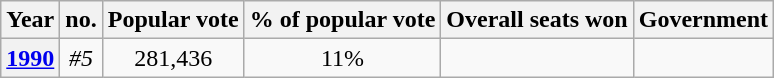<table class="wikitable" style="text-align:center">
<tr>
<th>Year</th>
<th>no.</th>
<th>Popular vote</th>
<th>% of popular vote</th>
<th>Overall seats won</th>
<th>Government</th>
</tr>
<tr>
<th><a href='#'>1990</a></th>
<td><em>#5</em></td>
<td>281,436</td>
<td>11%</td>
<td></td>
<td></td>
</tr>
</table>
